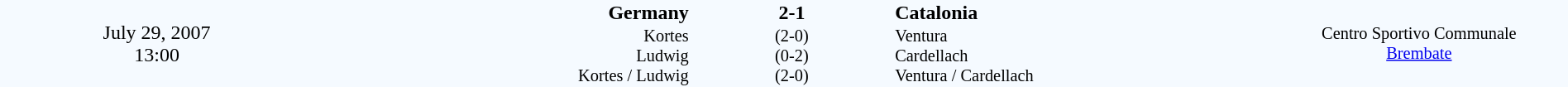<table style="width: 100%; background:#F5FAFF;" cellspacing="0">
<tr>
<td align=center rowspan=3 width=20%>July 29, 2007<br>13:00</td>
</tr>
<tr>
<td width=24% align=right><strong>Germany</strong></td>
<td align=center width=13%><strong>2-1</strong></td>
<td width=24%><strong>Catalonia</strong></td>
<td style=font-size:85% rowspan=3 valign=middle align=center>Centro Sportivo Communale<br><a href='#'>Brembate</a></td>
</tr>
<tr style=font-size:85%>
<td align=right valign=top>Kortes<br>Ludwig<br>Kortes / Ludwig</td>
<td align=center>(2-0)<br>(0-2)<br>(2-0)</td>
<td>Ventura<br>Cardellach<br>Ventura / Cardellach</td>
</tr>
</table>
